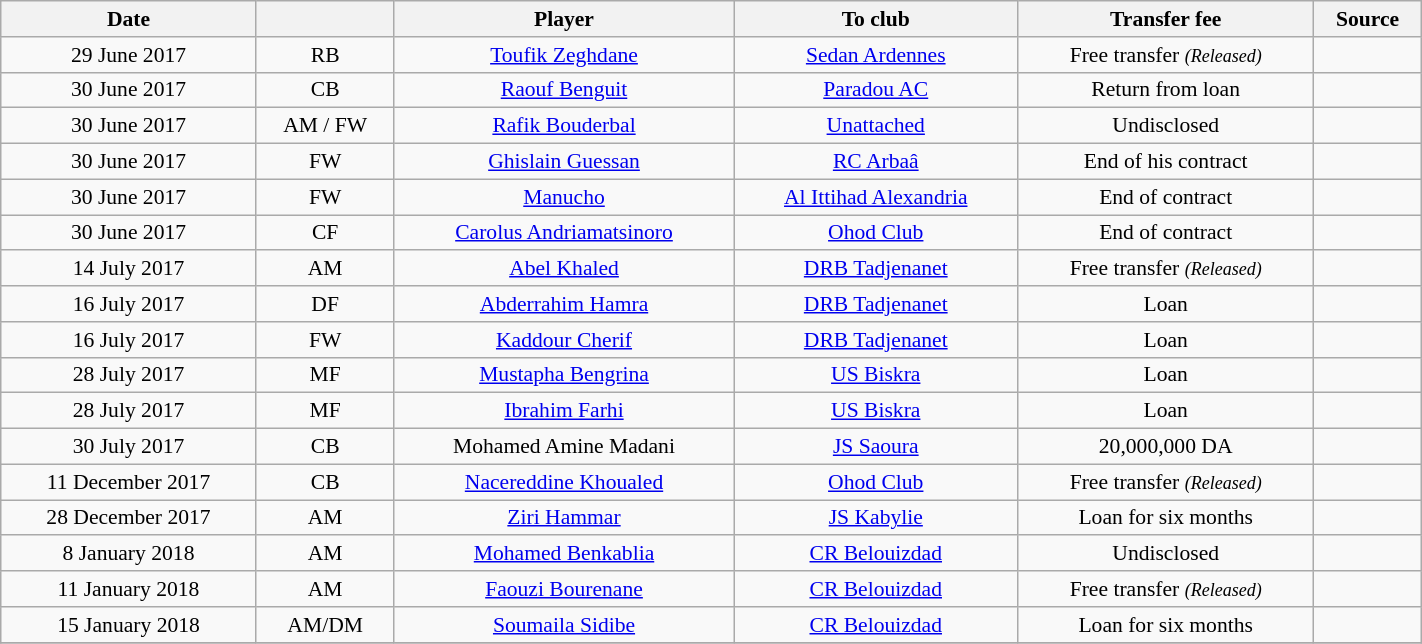<table class="wikitable sortable" style="width:75%; text-align:center; font-size:90%; text-align:centre;">
<tr>
<th>Date</th>
<th></th>
<th>Player</th>
<th>To club</th>
<th>Transfer fee</th>
<th>Source</th>
</tr>
<tr>
<td>29 June 2017</td>
<td>RB</td>
<td> <a href='#'>Toufik Zeghdane</a></td>
<td> <a href='#'>Sedan Ardennes</a></td>
<td>Free transfer <small><em>(Released)</em></small></td>
<td></td>
</tr>
<tr>
<td>30 June 2017</td>
<td>CB</td>
<td> <a href='#'>Raouf Benguit</a></td>
<td> <a href='#'>Paradou AC</a></td>
<td>Return from loan</td>
<td></td>
</tr>
<tr>
<td>30 June 2017</td>
<td>AM / FW</td>
<td> <a href='#'>Rafik Bouderbal</a></td>
<td> <a href='#'>Unattached</a></td>
<td>Undisclosed</td>
<td></td>
</tr>
<tr>
<td>30 June 2017</td>
<td>FW</td>
<td> <a href='#'>Ghislain Guessan</a></td>
<td> <a href='#'>RC Arbaâ</a></td>
<td>End of his contract</td>
<td></td>
</tr>
<tr>
<td>30 June 2017</td>
<td>FW</td>
<td> <a href='#'>Manucho</a></td>
<td> <a href='#'>Al Ittihad Alexandria</a></td>
<td>End of contract</td>
<td></td>
</tr>
<tr>
<td>30 June 2017</td>
<td>CF</td>
<td> <a href='#'>Carolus Andriamatsinoro</a></td>
<td> <a href='#'>Ohod Club</a></td>
<td>End of contract</td>
<td></td>
</tr>
<tr>
<td>14 July 2017</td>
<td>AM</td>
<td> <a href='#'>Abel Khaled</a></td>
<td> <a href='#'>DRB Tadjenanet</a></td>
<td>Free transfer <small><em>(Released)</em></small></td>
<td></td>
</tr>
<tr>
<td>16 July 2017</td>
<td>DF</td>
<td> <a href='#'>Abderrahim Hamra</a></td>
<td> <a href='#'>DRB Tadjenanet</a></td>
<td>Loan</td>
<td></td>
</tr>
<tr>
<td>16 July 2017</td>
<td>FW</td>
<td> <a href='#'>Kaddour Cherif</a></td>
<td> <a href='#'>DRB Tadjenanet</a></td>
<td>Loan</td>
<td></td>
</tr>
<tr>
<td>28 July 2017</td>
<td>MF</td>
<td> <a href='#'>Mustapha Bengrina</a></td>
<td> <a href='#'>US Biskra</a></td>
<td>Loan</td>
<td></td>
</tr>
<tr>
<td>28 July 2017</td>
<td>MF</td>
<td> <a href='#'>Ibrahim Farhi</a></td>
<td> <a href='#'>US Biskra</a></td>
<td>Loan</td>
<td></td>
</tr>
<tr>
<td>30 July 2017</td>
<td>CB</td>
<td> Mohamed Amine Madani</td>
<td> <a href='#'>JS Saoura</a></td>
<td>20,000,000 DA</td>
<td></td>
</tr>
<tr>
<td>11 December 2017</td>
<td>CB</td>
<td> <a href='#'>Nacereddine Khoualed</a></td>
<td> <a href='#'>Ohod Club</a></td>
<td>Free transfer <small><em>(Released)</em></small></td>
<td></td>
</tr>
<tr>
<td>28 December 2017</td>
<td>AM</td>
<td> <a href='#'>Ziri Hammar</a></td>
<td> <a href='#'>JS Kabylie</a></td>
<td>Loan for six months</td>
<td></td>
</tr>
<tr>
<td>8 January 2018</td>
<td>AM</td>
<td> <a href='#'>Mohamed Benkablia</a></td>
<td> <a href='#'>CR Belouizdad</a></td>
<td>Undisclosed</td>
<td></td>
</tr>
<tr>
<td>11 January 2018</td>
<td>AM</td>
<td> <a href='#'>Faouzi Bourenane</a></td>
<td> <a href='#'>CR Belouizdad</a></td>
<td>Free transfer <small><em>(Released)</em></small></td>
<td></td>
</tr>
<tr>
<td>15 January 2018</td>
<td>AM/DM</td>
<td> <a href='#'>Soumaila Sidibe</a></td>
<td> <a href='#'>CR Belouizdad</a></td>
<td>Loan for six months</td>
<td></td>
</tr>
<tr>
</tr>
</table>
